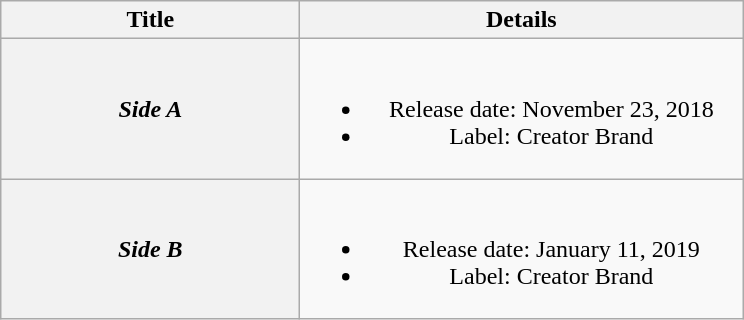<table class="wikitable plainrowheaders" style="text-align:center;">
<tr>
<th style="width:12em;">Title</th>
<th style="width:18em;">Details</th>
</tr>
<tr>
<th scope="row"><em>Side A</em></th>
<td><br><ul><li>Release date: November 23, 2018</li><li>Label: Creator Brand</li></ul></td>
</tr>
<tr>
<th scope="row"><em>Side B</em></th>
<td><br><ul><li>Release date: January 11, 2019</li><li>Label: Creator Brand</li></ul></td>
</tr>
</table>
